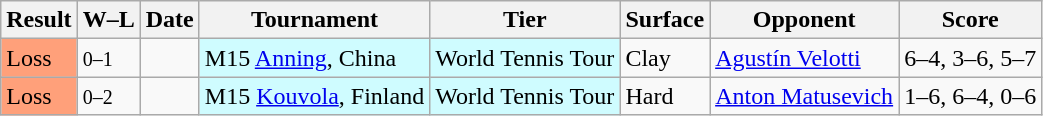<table class="sortable wikitable">
<tr>
<th>Result</th>
<th class="unsortable">W–L</th>
<th>Date</th>
<th>Tournament</th>
<th>Tier</th>
<th>Surface</th>
<th>Opponent</th>
<th class="unsortable">Score</th>
</tr>
<tr>
<td bgcolor=FFA07A>Loss</td>
<td><small>0–1</small></td>
<td></td>
<td style="background:#cffcff;">M15 <a href='#'>Anning</a>, China</td>
<td style="background:#cffcff;">World Tennis Tour</td>
<td>Clay</td>
<td> <a href='#'>Agustín Velotti</a></td>
<td>6–4, 3–6, 5–7</td>
</tr>
<tr>
<td bgcolor=FFA07A>Loss</td>
<td><small>0–2</small></td>
<td></td>
<td style="background:#cffcff;">M15 <a href='#'>Kouvola</a>, Finland</td>
<td style="background:#cffcff;">World Tennis Tour</td>
<td>Hard</td>
<td> <a href='#'>Anton Matusevich</a></td>
<td>1–6, 6–4, 0–6</td>
</tr>
</table>
